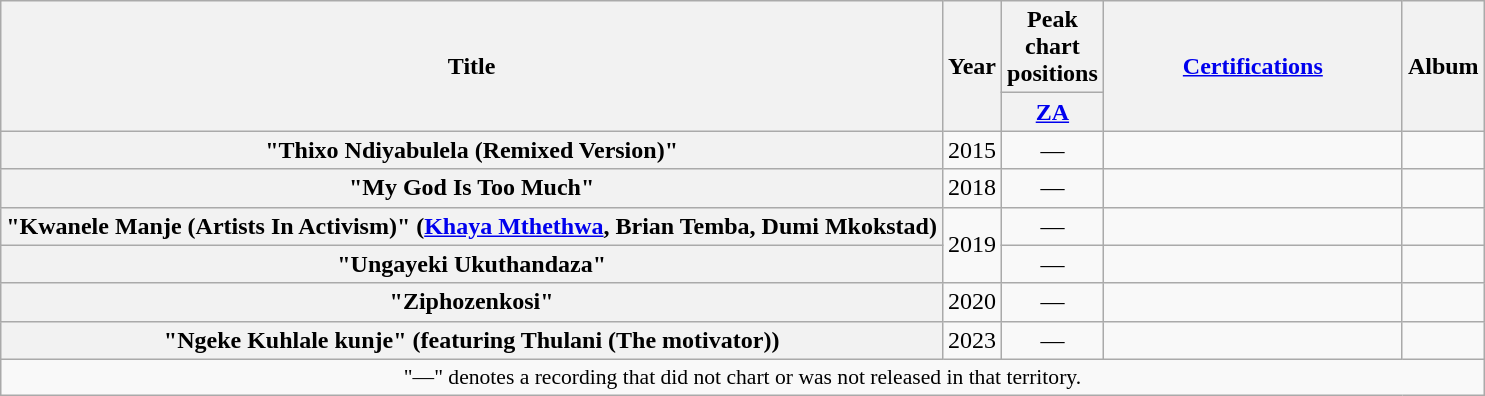<table class="wikitable plainrowheaders" style="text-align:center;">
<tr>
<th scope="col" rowspan="2">Title</th>
<th scope="col" rowspan="2">Year</th>
<th scope="col" colspan="1">Peak chart positions</th>
<th scope="col" rowspan="2" style="width:12em;"><a href='#'>Certifications</a></th>
<th scope="col" rowspan="2">Album</th>
</tr>
<tr>
<th scope="col" style="width:3em;font-size:100%;"><a href='#'>ZA</a><br></th>
</tr>
<tr>
<th scope="row">"Thixo Ndiyabulela (Remixed Version)"</th>
<td>2015</td>
<td>—</td>
<td></td>
<td></td>
</tr>
<tr>
<th scope="row">"My God Is Too Much"</th>
<td>2018</td>
<td>—</td>
<td></td>
<td></td>
</tr>
<tr>
<th scope="row">"Kwanele Manje (Artists In Activism)" (<a href='#'>Khaya Mthethwa</a>, Brian Temba, Dumi Mkokstad)</th>
<td rowspan=2>2019</td>
<td>—</td>
<td></td>
<td></td>
</tr>
<tr>
<th scope="row">"Ungayeki Ukuthandaza"</th>
<td>—</td>
<td></td>
<td></td>
</tr>
<tr>
<th scope="row">"Ziphozenkosi"</th>
<td>2020</td>
<td>—</td>
<td></td>
<td></td>
</tr>
<tr>
<th scope="row">"Ngeke Kuhlale kunje" (featuring Thulani (The motivator))</th>
<td>2023</td>
<td>—</td>
<td></td>
<td></td>
</tr>
<tr>
<td colspan="8" style="font-size:90%">"—" denotes a recording that did not chart or was not released in that territory.</td>
</tr>
</table>
